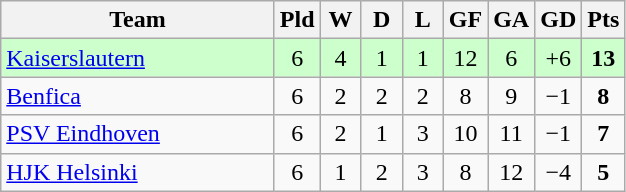<table class="wikitable" style="text-align: center;">
<tr>
<th width="175">Team</th>
<th width="20">Pld</th>
<th width="20">W</th>
<th width="20">D</th>
<th width="20">L</th>
<th width="20">GF</th>
<th width="20">GA</th>
<th width="20">GD</th>
<th width="20">Pts</th>
</tr>
<tr bgcolor="#ccffcc">
<td align=left> <a href='#'>Kaiserslautern</a></td>
<td>6</td>
<td>4</td>
<td>1</td>
<td>1</td>
<td>12</td>
<td>6</td>
<td>+6</td>
<td><strong>13</strong></td>
</tr>
<tr>
<td align=left> <a href='#'>Benfica</a></td>
<td>6</td>
<td>2</td>
<td>2</td>
<td>2</td>
<td>8</td>
<td>9</td>
<td>−1</td>
<td><strong>8</strong></td>
</tr>
<tr>
<td align=left> <a href='#'>PSV Eindhoven</a></td>
<td>6</td>
<td>2</td>
<td>1</td>
<td>3</td>
<td>10</td>
<td>11</td>
<td>−1</td>
<td><strong>7</strong></td>
</tr>
<tr>
<td align=left> <a href='#'>HJK Helsinki</a></td>
<td>6</td>
<td>1</td>
<td>2</td>
<td>3</td>
<td>8</td>
<td>12</td>
<td>−4</td>
<td><strong>5</strong></td>
</tr>
</table>
